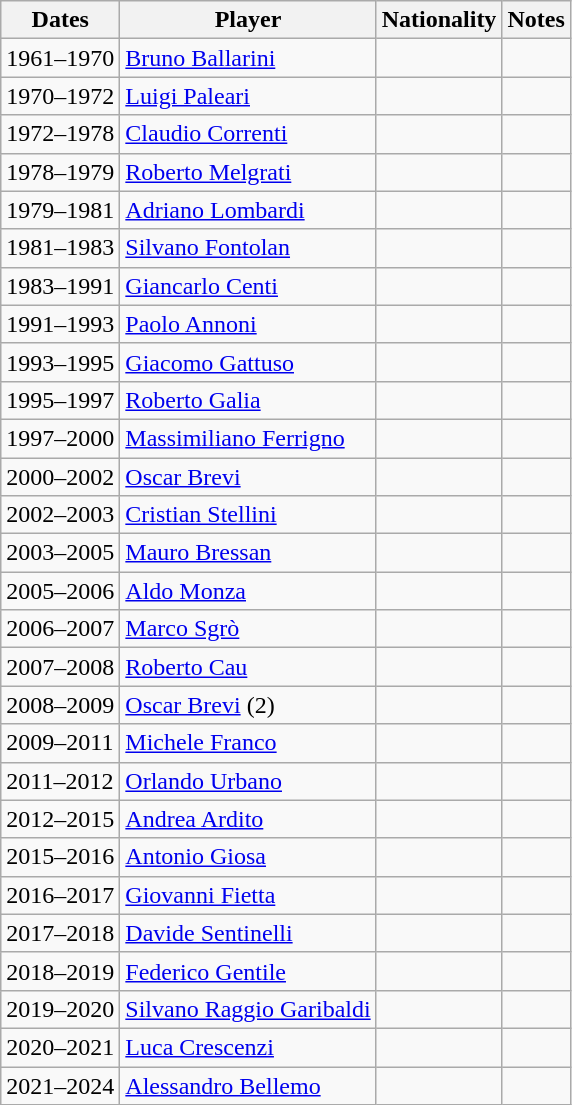<table class="wikitable plainrowheaders sortable">
<tr>
<th scope="col">Dates</th>
<th scope="col">Player</th>
<th scope="col">Nationality</th>
<th class="unsortable" scope="col">Notes</th>
</tr>
<tr>
<td>1961–1970</td>
<td data-sort-value="Allison, David"><a href='#'>Bruno Ballarini</a></td>
<td align="center"></td>
<td></td>
</tr>
<tr>
<td>1970–1972</td>
<td data-sort-value="Kilpin, Herbert"><a href='#'>Luigi Paleari</a></td>
<td align="center"></td>
<td></td>
</tr>
<tr>
<td>1972–1978</td>
<td data-sort-value="Radice, Gerolamo"><a href='#'>Claudio Correnti</a></td>
<td align="center"></td>
<td></td>
</tr>
<tr>
<td>1978–1979</td>
<td data-sort-value="Moda, Guido"><a href='#'>Roberto Melgrati</a></td>
<td align="center"></td>
<td></td>
</tr>
<tr>
<td>1979–1981</td>
<td data-sort-value="Tobias, Max"><a href='#'>Adriano Lombardi</a></td>
<td align="center"></td>
<td></td>
</tr>
<tr>
<td>1981–1983</td>
<td data-sort-value="Rizzi, Giuseppe"><a href='#'>Silvano Fontolan</a></td>
<td align="center"></td>
<td></td>
</tr>
<tr>
<td>1983–1991</td>
<td data-sort-value="Van Hege, Louis"><a href='#'>Giancarlo Centi</a></td>
<td align="center"></td>
<td></td>
</tr>
<tr>
<td>1991–1993</td>
<td data-sort-value="Sala, Marco"><a href='#'>Paolo Annoni</a></td>
<td align="center"></td>
<td></td>
</tr>
<tr>
<td>1993–1995</td>
<td data-sort-value="Cevenini, Aldo"><a href='#'>Giacomo Gattuso</a></td>
<td align="center"></td>
<td></td>
</tr>
<tr>
<td>1995–1997</td>
<td data-sort-value="Scarioni, Alessandro"><a href='#'>Roberto Galia</a></td>
<td align="center"></td>
<td></td>
</tr>
<tr>
<td>1997–2000</td>
<td data-sort-value="Lovati, Cesare"><a href='#'>Massimiliano Ferrigno</a></td>
<td align="center"></td>
<td></td>
</tr>
<tr>
<td>2000–2002</td>
<td data-sort-value="Soldera, Francesco"><a href='#'>Oscar Brevi</a></td>
<td align="center"></td>
<td></td>
</tr>
<tr>
<td>2002–2003</td>
<td data-sort-value="Bronzini, Pietro"><a href='#'>Cristian Stellini</a></td>
<td align="center"></td>
<td></td>
</tr>
<tr>
<td>2003–2005</td>
<td data-sort-value="Barzan, Gianangelo"><a href='#'>Mauro Bressan</a></td>
<td align="center"></td>
<td></td>
</tr>
<tr>
<td>2005–2006</td>
<td data-sort-value="Sgarbi, Abdon"><a href='#'>Aldo Monza</a></td>
<td align="center"></td>
<td></td>
</tr>
<tr>
<td>2006–2007</td>
<td data-sort-value="Schienoni, Alessandro"><a href='#'>Marco Sgrò</a></td>
<td align="center"></td>
<td></td>
</tr>
<tr>
<td>2007–2008</td>
<td data-sort-value="Magnozzi, Mario"><a href='#'>Roberto Cau</a></td>
<td align="center"></td>
<td></td>
</tr>
<tr>
<td>2008–2009</td>
<td data-sort-value="Rigotti, Carlo"><a href='#'>Oscar Brevi</a> (2)</td>
<td align="center"></td>
<td></td>
</tr>
<tr>
<td>2009–2011</td>
<td data-sort-value="Bonizzoni, Giuseppe"><a href='#'>Michele Franco</a></td>
<td align="center"></td>
<td></td>
</tr>
<tr>
<td>2011–2012</td>
<td data-sort-value="Perversi, Luigi"><a href='#'>Orlando Urbano</a></td>
<td align="center"></td>
<td></td>
</tr>
<tr>
<td>2012–2015</td>
<td data-sort-value="Bonizzoni, Giuseppe"><a href='#'>Andrea Ardito</a></td>
<td align="center"></td>
<td></td>
</tr>
<tr>
<td>2015–2016</td>
<td data-sort-value="Bortoletti, Antonio"><a href='#'>Antonio Giosa</a></td>
<td align="center"></td>
<td></td>
</tr>
<tr>
<td>2016–2017</td>
<td data-sort-value="Arcari, Bruno"><a href='#'>Giovanni Fietta</a></td>
<td align="center"></td>
<td></td>
</tr>
<tr>
<td>2017–2018</td>
<td data-sort-value="Meazza, Giuseppe"><a href='#'>Davide Sentinelli</a></td>
<td align="center"></td>
<td></td>
</tr>
<tr>
<td>2018–2019</td>
<td data-sort-value="Antonini, Giuseppe"><a href='#'>Federico Gentile</a></td>
<td align="center"></td>
<td></td>
</tr>
<tr>
<td>2019–2020</td>
<td data-sort-value="Todeschini, Paolo"><a href='#'>Silvano Raggio Garibaldi</a></td>
<td align="center"></td>
<td></td>
</tr>
<tr>
<td>2020–2021</td>
<td data-sort-value="Antonini, Giuseppe"><a href='#'>Luca Crescenzi</a></td>
<td data-sort-value="Italy" align="center"></td>
<td></td>
</tr>
<tr>
<td>2021–2024</td>
<td data-sort-value="Puricelli, Ettore"><a href='#'>Alessandro Bellemo</a></td>
<td align="center"></td>
<td></td>
</tr>
</table>
